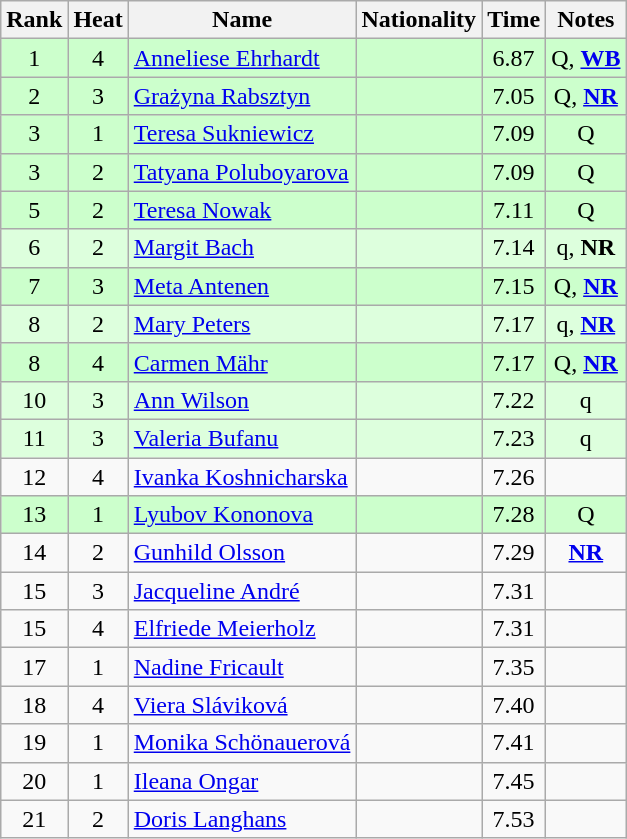<table class="wikitable sortable" style="text-align:center">
<tr>
<th>Rank</th>
<th>Heat</th>
<th>Name</th>
<th>Nationality</th>
<th>Time</th>
<th>Notes</th>
</tr>
<tr bgcolor=ccffcc>
<td>1</td>
<td>4</td>
<td align="left"><a href='#'>Anneliese Ehrhardt</a></td>
<td align=left></td>
<td>6.87</td>
<td>Q, <strong><a href='#'>WB</a></strong></td>
</tr>
<tr bgcolor=ccffcc>
<td>2</td>
<td>3</td>
<td align="left"><a href='#'>Grażyna Rabsztyn</a></td>
<td align=left></td>
<td>7.05</td>
<td>Q, <strong><a href='#'>NR</a></strong></td>
</tr>
<tr bgcolor=ccffcc>
<td>3</td>
<td>1</td>
<td align="left"><a href='#'>Teresa Sukniewicz</a></td>
<td align=left></td>
<td>7.09</td>
<td>Q</td>
</tr>
<tr bgcolor=ccffcc>
<td>3</td>
<td>2</td>
<td align="left"><a href='#'>Tatyana Poluboyarova</a></td>
<td align=left></td>
<td>7.09</td>
<td>Q</td>
</tr>
<tr bgcolor=ccffcc>
<td>5</td>
<td>2</td>
<td align="left"><a href='#'>Teresa Nowak</a></td>
<td align=left></td>
<td>7.11</td>
<td>Q</td>
</tr>
<tr bgcolor=ddffdd>
<td>6</td>
<td>2</td>
<td align="left"><a href='#'>Margit Bach</a></td>
<td align=left></td>
<td>7.14</td>
<td>q, <strong>NR</strong></td>
</tr>
<tr bgcolor=ccffcc>
<td>7</td>
<td>3</td>
<td align="left"><a href='#'>Meta Antenen</a></td>
<td align=left></td>
<td>7.15</td>
<td>Q, <strong><a href='#'>NR</a></strong></td>
</tr>
<tr bgcolor=ddffdd>
<td>8</td>
<td>2</td>
<td align="left"><a href='#'>Mary Peters</a></td>
<td align=left></td>
<td>7.17</td>
<td>q, <strong><a href='#'>NR</a></strong></td>
</tr>
<tr bgcolor=ccffcc>
<td>8</td>
<td>4</td>
<td align="left"><a href='#'>Carmen Mähr</a></td>
<td align=left></td>
<td>7.17</td>
<td>Q, <strong><a href='#'>NR</a></strong></td>
</tr>
<tr bgcolor=ddffdd>
<td>10</td>
<td>3</td>
<td align="left"><a href='#'>Ann Wilson</a></td>
<td align=left></td>
<td>7.22</td>
<td>q</td>
</tr>
<tr bgcolor=ddffdd>
<td>11</td>
<td>3</td>
<td align="left"><a href='#'>Valeria Bufanu</a></td>
<td align=left></td>
<td>7.23</td>
<td>q</td>
</tr>
<tr>
<td>12</td>
<td>4</td>
<td align="left"><a href='#'>Ivanka Koshnicharska</a></td>
<td align=left></td>
<td>7.26</td>
<td></td>
</tr>
<tr bgcolor=ccffcc>
<td>13</td>
<td>1</td>
<td align="left"><a href='#'>Lyubov Kononova</a></td>
<td align=left></td>
<td>7.28</td>
<td>Q</td>
</tr>
<tr>
<td>14</td>
<td>2</td>
<td align="left"><a href='#'>Gunhild Olsson</a></td>
<td align=left></td>
<td>7.29</td>
<td><strong><a href='#'>NR</a></strong></td>
</tr>
<tr>
<td>15</td>
<td>3</td>
<td align="left"><a href='#'>Jacqueline André</a></td>
<td align=left></td>
<td>7.31</td>
<td></td>
</tr>
<tr>
<td>15</td>
<td>4</td>
<td align="left"><a href='#'>Elfriede Meierholz</a></td>
<td align=left></td>
<td>7.31</td>
<td></td>
</tr>
<tr>
<td>17</td>
<td>1</td>
<td align="left"><a href='#'>Nadine Fricault</a></td>
<td align=left></td>
<td>7.35</td>
<td></td>
</tr>
<tr>
<td>18</td>
<td>4</td>
<td align="left"><a href='#'>Viera Sláviková</a></td>
<td align=left></td>
<td>7.40</td>
<td></td>
</tr>
<tr>
<td>19</td>
<td>1</td>
<td align="left"><a href='#'>Monika Schönauerová</a></td>
<td align=left></td>
<td>7.41</td>
<td></td>
</tr>
<tr>
<td>20</td>
<td>1</td>
<td align="left"><a href='#'>Ileana Ongar</a></td>
<td align=left></td>
<td>7.45</td>
<td></td>
</tr>
<tr>
<td>21</td>
<td>2</td>
<td align="left"><a href='#'>Doris Langhans</a></td>
<td align=left></td>
<td>7.53</td>
<td></td>
</tr>
</table>
